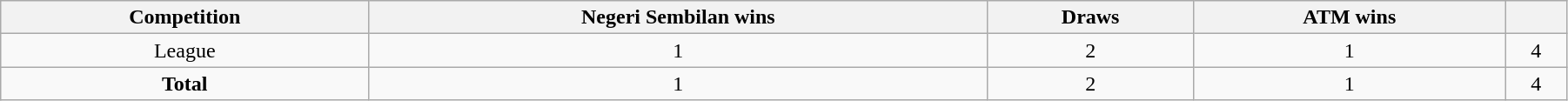<table class="wikitable" style="width:95%;text-align:center">
<tr>
<th>Competition</th>
<th>Negeri Sembilan wins</th>
<th>Draws</th>
<th>ATM wins</th>
<th></th>
</tr>
<tr>
<td>League</td>
<td>1</td>
<td>2</td>
<td>1</td>
<td>4</td>
</tr>
<tr>
<td><strong>Total</strong></td>
<td>1</td>
<td>2</td>
<td>1</td>
<td>4</td>
</tr>
</table>
